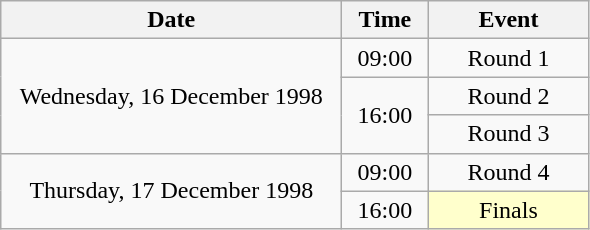<table class = "wikitable" style="text-align:center;">
<tr>
<th width=220>Date</th>
<th width=50>Time</th>
<th width=100>Event</th>
</tr>
<tr>
<td rowspan=3>Wednesday, 16 December 1998</td>
<td>09:00</td>
<td>Round 1</td>
</tr>
<tr>
<td rowspan=2>16:00</td>
<td>Round 2</td>
</tr>
<tr>
<td>Round 3</td>
</tr>
<tr>
<td rowspan=2>Thursday, 17 December 1998</td>
<td>09:00</td>
<td>Round 4</td>
</tr>
<tr>
<td>16:00</td>
<td bgcolor=ffffcc>Finals</td>
</tr>
</table>
